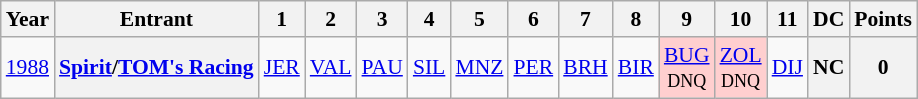<table class="wikitable" style="text-align:center; font-size:90%">
<tr>
<th>Year</th>
<th>Entrant</th>
<th>1</th>
<th>2</th>
<th>3</th>
<th>4</th>
<th>5</th>
<th>6</th>
<th>7</th>
<th>8</th>
<th>9</th>
<th>10</th>
<th>11</th>
<th>DC</th>
<th>Points</th>
</tr>
<tr>
<td><a href='#'>1988</a></td>
<th><a href='#'>Spirit</a>/<a href='#'>TOM's Racing</a></th>
<td><a href='#'>JER</a><br><small></small></td>
<td><a href='#'>VAL</a><br><small></small></td>
<td><a href='#'>PAU</a><br><small></small></td>
<td><a href='#'>SIL</a><br><small></small></td>
<td><a href='#'>MNZ</a><br><small></small></td>
<td><a href='#'>PER</a><br><small></small></td>
<td><a href='#'>BRH</a><br><small></small></td>
<td><a href='#'>BIR</a><br><small></small></td>
<td style="background:#FFCFCF;"><a href='#'>BUG</a><br><small>DNQ</small></td>
<td style="background:#FFCFCF;"><a href='#'>ZOL</a><br><small>DNQ</small></td>
<td><a href='#'>DIJ</a><br><small></small></td>
<th>NC</th>
<th>0</th>
</tr>
</table>
